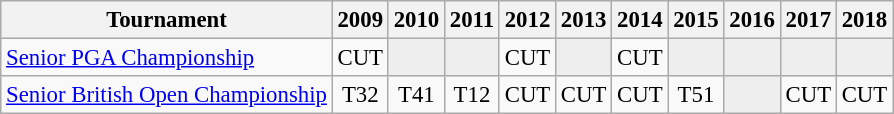<table class="wikitable" style="font-size:95%;text-align:center;">
<tr>
<th>Tournament</th>
<th>2009</th>
<th>2010</th>
<th>2011</th>
<th>2012</th>
<th>2013</th>
<th>2014</th>
<th>2015</th>
<th>2016</th>
<th>2017</th>
<th>2018</th>
</tr>
<tr>
<td align=left><a href='#'>Senior PGA Championship</a></td>
<td>CUT</td>
<td style="background:#eeeeee;"></td>
<td style="background:#eeeeee;"></td>
<td>CUT</td>
<td style="background:#eeeeee;"></td>
<td>CUT</td>
<td style="background:#eeeeee;"></td>
<td style="background:#eeeeee;"></td>
<td style="background:#eeeeee;"></td>
<td style="background:#eeeeee;"></td>
</tr>
<tr>
<td align=left><a href='#'>Senior British Open Championship</a></td>
<td>T32</td>
<td>T41</td>
<td>T12</td>
<td>CUT</td>
<td>CUT</td>
<td>CUT</td>
<td>T51</td>
<td style="background:#eeeeee;"></td>
<td>CUT</td>
<td>CUT</td>
</tr>
</table>
